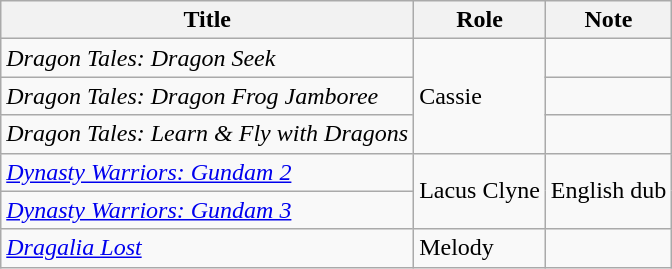<table class="wikitable sortable">
<tr>
<th>Title</th>
<th>Role</th>
<th>Note</th>
</tr>
<tr>
<td><em>Dragon Tales: Dragon Seek</em></td>
<td rowspan="3">Cassie</td>
<td></td>
</tr>
<tr>
<td><em>Dragon Tales: Dragon Frog Jamboree</em></td>
<td></td>
</tr>
<tr>
<td><em>Dragon Tales: Learn & Fly with Dragons</em></td>
<td></td>
</tr>
<tr>
<td><em><a href='#'>Dynasty Warriors: Gundam 2</a></em></td>
<td rowspan="2">Lacus Clyne</td>
<td rowspan="2">English dub</td>
</tr>
<tr>
<td><em><a href='#'>Dynasty Warriors: Gundam 3</a></em></td>
</tr>
<tr>
<td><em><a href='#'>Dragalia Lost</a></em></td>
<td>Melody</td>
<td></td>
</tr>
</table>
